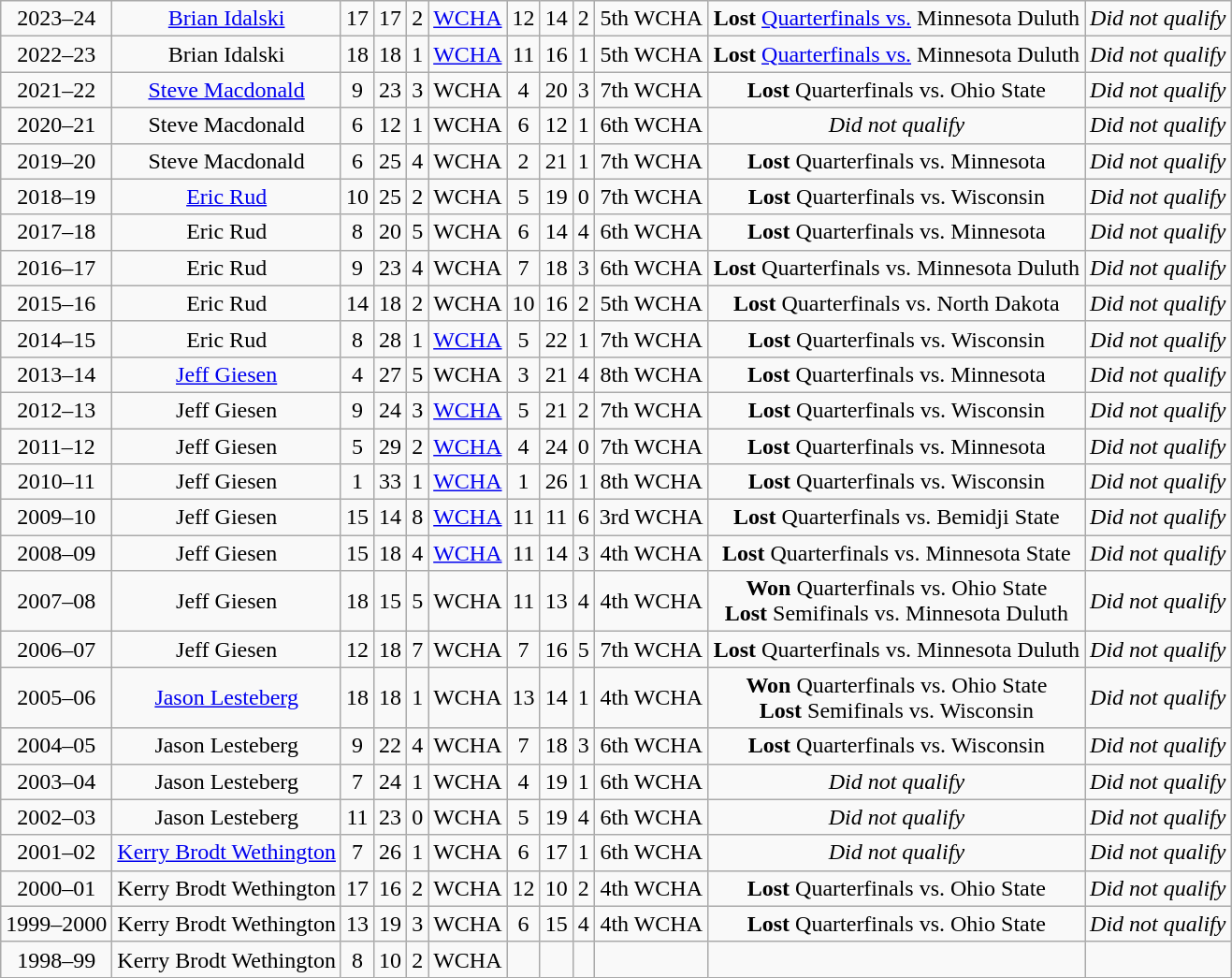<table class="wikitable" style="text-align:center">
<tr bgcolor="">
<td>2023–24</td>
<td><a href='#'>Brian Idalski</a></td>
<td>17</td>
<td>17</td>
<td>2</td>
<td><a href='#'>WCHA</a></td>
<td>12</td>
<td>14</td>
<td>2</td>
<td>5th WCHA</td>
<td><strong>Lost</strong> <a href='#'>Quarterfinals vs.</a> Minnesota Duluth </td>
<td><em>Did not qualify</em></td>
</tr>
<tr bgcolor="">
<td>2022–23</td>
<td>Brian Idalski</td>
<td>18</td>
<td>18</td>
<td>1</td>
<td><a href='#'>WCHA</a></td>
<td>11</td>
<td>16</td>
<td>1</td>
<td>5th WCHA</td>
<td><strong>Lost</strong> <a href='#'>Quarterfinals vs.</a> Minnesota Duluth </td>
<td><em>Did not qualify</em></td>
</tr>
<tr bgcolor="">
<td>2021–22</td>
<td><a href='#'>Steve Macdonald</a></td>
<td>9</td>
<td>23</td>
<td>3</td>
<td>WCHA</td>
<td>4</td>
<td>20</td>
<td>3</td>
<td>7th WCHA</td>
<td><strong>Lost</strong> Quarterfinals vs. Ohio State </td>
<td><em>Did not qualify</em></td>
</tr>
<tr bgcolor="">
<td>2020–21</td>
<td>Steve Macdonald</td>
<td>6</td>
<td>12</td>
<td>1</td>
<td>WCHA</td>
<td>6</td>
<td>12</td>
<td>1</td>
<td>6th WCHA</td>
<td><em>Did not qualify</em></td>
<td><em>Did not qualify</em></td>
</tr>
<tr bgcolor="">
<td>2019–20</td>
<td>Steve Macdonald</td>
<td>6</td>
<td>25</td>
<td>4</td>
<td>WCHA</td>
<td>2</td>
<td>21</td>
<td>1</td>
<td>7th WCHA</td>
<td><strong>Lost</strong> Quarterfinals vs. Minnesota </td>
<td><em>Did not qualify</em></td>
</tr>
<tr bgcolor="">
<td>2018–19</td>
<td><a href='#'>Eric Rud</a></td>
<td>10</td>
<td>25</td>
<td>2</td>
<td>WCHA</td>
<td>5</td>
<td>19</td>
<td>0</td>
<td>7th WCHA</td>
<td><strong>Lost</strong> Quarterfinals vs. Wisconsin </td>
<td><em>Did not qualify</em></td>
</tr>
<tr bgcolor="">
<td>2017–18</td>
<td>Eric Rud</td>
<td>8</td>
<td>20</td>
<td>5</td>
<td>WCHA</td>
<td>6</td>
<td>14</td>
<td>4</td>
<td>6th WCHA</td>
<td><strong>Lost</strong> Quarterfinals vs. Minnesota </td>
<td><em>Did not qualify</em></td>
</tr>
<tr bgcolor="">
<td>2016–17</td>
<td>Eric Rud</td>
<td>9</td>
<td>23</td>
<td>4</td>
<td>WCHA</td>
<td>7</td>
<td>18</td>
<td>3</td>
<td>6th WCHA</td>
<td><strong>Lost</strong> Quarterfinals vs. Minnesota Duluth </td>
<td><em>Did not qualify</em></td>
</tr>
<tr bgcolor="">
<td>2015–16</td>
<td>Eric Rud</td>
<td>14</td>
<td>18</td>
<td>2</td>
<td>WCHA</td>
<td>10</td>
<td>16</td>
<td>2</td>
<td>5th WCHA</td>
<td><strong>Lost</strong> Quarterfinals vs. North Dakota </td>
<td><em>Did not qualify</em></td>
</tr>
<tr bgcolor="">
<td>2014–15</td>
<td>Eric Rud</td>
<td>8</td>
<td>28</td>
<td>1</td>
<td><a href='#'>WCHA</a></td>
<td>5</td>
<td>22</td>
<td>1</td>
<td>7th WCHA</td>
<td><strong>Lost</strong> Quarterfinals vs. Wisconsin </td>
<td><em>Did not qualify</em></td>
</tr>
<tr bgcolor="">
<td>2013–14</td>
<td><a href='#'>Jeff Giesen</a></td>
<td>4</td>
<td>27</td>
<td>5</td>
<td>WCHA</td>
<td>3</td>
<td>21</td>
<td>4</td>
<td>8th WCHA</td>
<td><strong>Lost</strong> Quarterfinals vs. Minnesota </td>
<td><em>Did not qualify</em></td>
</tr>
<tr bgcolor="">
<td>2012–13</td>
<td>Jeff Giesen</td>
<td>9</td>
<td>24</td>
<td>3</td>
<td><a href='#'>WCHA</a></td>
<td>5</td>
<td>21</td>
<td>2</td>
<td>7th WCHA</td>
<td><strong>Lost</strong> Quarterfinals vs. Wisconsin </td>
<td><em>Did not qualify</em></td>
</tr>
<tr bgcolor="">
<td>2011–12</td>
<td>Jeff Giesen</td>
<td>5</td>
<td>29</td>
<td>2</td>
<td><a href='#'>WCHA</a></td>
<td>4</td>
<td>24</td>
<td>0</td>
<td>7th WCHA</td>
<td><strong>Lost</strong> Quarterfinals vs. Minnesota </td>
<td><em>Did not qualify</em></td>
</tr>
<tr bgcolor="">
<td>2010–11</td>
<td>Jeff Giesen</td>
<td>1</td>
<td>33</td>
<td>1</td>
<td><a href='#'>WCHA</a></td>
<td>1</td>
<td>26</td>
<td>1</td>
<td>8th WCHA</td>
<td><strong>Lost</strong> Quarterfinals vs. Wisconsin </td>
<td><em>Did not qualify</em></td>
</tr>
<tr bgcolor="">
<td>2009–10</td>
<td>Jeff Giesen</td>
<td>15</td>
<td>14</td>
<td>8</td>
<td><a href='#'>WCHA</a></td>
<td>11</td>
<td>11</td>
<td>6</td>
<td>3rd WCHA</td>
<td><strong>Lost</strong> Quarterfinals vs. Bemidji State </td>
<td><em>Did not qualify</em></td>
</tr>
<tr bgcolor="">
<td>2008–09</td>
<td>Jeff Giesen</td>
<td>15</td>
<td>18</td>
<td>4</td>
<td><a href='#'>WCHA</a></td>
<td>11</td>
<td>14</td>
<td>3</td>
<td>4th WCHA</td>
<td><strong>Lost</strong> Quarterfinals vs. Minnesota State </td>
<td><em>Did not qualify</em></td>
</tr>
<tr bgcolor="">
<td>2007–08</td>
<td>Jeff Giesen</td>
<td>18</td>
<td>15</td>
<td>5</td>
<td>WCHA</td>
<td>11</td>
<td>13</td>
<td>4</td>
<td>4th WCHA</td>
<td><strong>Won</strong> Quarterfinals vs. Ohio State <br><strong>Lost</strong> Semifinals vs. Minnesota Duluth </td>
<td><em>Did not qualify</em></td>
</tr>
<tr bgcolor="">
<td>2006–07</td>
<td>Jeff Giesen</td>
<td>12</td>
<td>18</td>
<td>7</td>
<td>WCHA</td>
<td>7</td>
<td>16</td>
<td>5</td>
<td>7th WCHA</td>
<td><strong>Lost</strong> Quarterfinals vs. Minnesota Duluth </td>
<td><em>Did not qualify</em></td>
</tr>
<tr bgcolor="">
<td>2005–06</td>
<td><a href='#'>Jason Lesteberg</a></td>
<td>18</td>
<td>18</td>
<td>1</td>
<td>WCHA</td>
<td>13</td>
<td>14</td>
<td>1</td>
<td>4th WCHA</td>
<td><strong>Won</strong> Quarterfinals vs. Ohio State <br><strong>Lost</strong> Semifinals vs. Wisconsin </td>
<td><em>Did not qualify</em></td>
</tr>
<tr bgcolor="">
<td>2004–05</td>
<td>Jason Lesteberg</td>
<td>9</td>
<td>22</td>
<td>4</td>
<td>WCHA</td>
<td>7</td>
<td>18</td>
<td>3</td>
<td>6th WCHA</td>
<td><strong>Lost</strong> Quarterfinals vs. Wisconsin </td>
<td><em>Did not qualify</em></td>
</tr>
<tr bgcolor="">
<td>2003–04</td>
<td>Jason Lesteberg</td>
<td>7</td>
<td>24</td>
<td>1</td>
<td>WCHA</td>
<td>4</td>
<td>19</td>
<td>1</td>
<td>6th WCHA</td>
<td><em>Did not qualify</em></td>
<td><em>Did not qualify</em></td>
</tr>
<tr bgcolor="">
<td>2002–03</td>
<td>Jason Lesteberg</td>
<td>11</td>
<td>23</td>
<td>0</td>
<td>WCHA</td>
<td>5</td>
<td>19</td>
<td>4</td>
<td>6th WCHA</td>
<td><em>Did not qualify</em></td>
<td><em>Did not qualify</em></td>
</tr>
<tr bgcolor="">
<td>2001–02</td>
<td><a href='#'>Kerry Brodt Wethington</a></td>
<td>7</td>
<td>26</td>
<td>1</td>
<td>WCHA</td>
<td>6</td>
<td>17</td>
<td>1</td>
<td>6th WCHA</td>
<td><em>Did not qualify</em></td>
<td><em>Did not qualify</em></td>
</tr>
<tr bgcolor="">
<td>2000–01</td>
<td>Kerry Brodt Wethington</td>
<td>17</td>
<td>16</td>
<td>2</td>
<td>WCHA</td>
<td>12</td>
<td>10</td>
<td>2</td>
<td>4th WCHA</td>
<td><strong>Lost</strong> Quarterfinals vs. Ohio State </td>
<td><em>Did not qualify</em></td>
</tr>
<tr bgcolor="">
<td>1999–2000</td>
<td>Kerry Brodt Wethington</td>
<td>13</td>
<td>19</td>
<td>3</td>
<td>WCHA</td>
<td>6</td>
<td>15</td>
<td>4</td>
<td>4th WCHA</td>
<td><strong>Lost</strong> Quarterfinals vs. Ohio State </td>
<td><em>Did not qualify</em></td>
</tr>
<tr bgcolor="">
<td>1998–99</td>
<td>Kerry Brodt Wethington</td>
<td>8</td>
<td>10</td>
<td>2</td>
<td>WCHA</td>
<td></td>
<td></td>
<td></td>
<td></td>
<td></td>
<td></td>
</tr>
</table>
